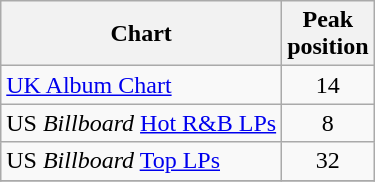<table class="wikitable">
<tr>
<th>Chart</th>
<th>Peak <br> position</th>
</tr>
<tr>
<td><a href='#'>UK Album Chart</a></td>
<td align="center">14</td>
</tr>
<tr>
<td>US <em>Billboard</em> <a href='#'>Hot R&B LPs</a></td>
<td align="center">8</td>
</tr>
<tr>
<td>US <em>Billboard</em> <a href='#'>Top LPs</a></td>
<td align="center">32</td>
</tr>
<tr>
</tr>
</table>
